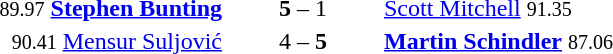<table style="text-align:center">
<tr>
<th width=223></th>
<th width=100></th>
<th width=223></th>
</tr>
<tr>
<td align=right><small>89.97</small> <strong><a href='#'>Stephen Bunting</a></strong> </td>
<td><strong>5</strong> – 1</td>
<td align=left> <a href='#'>Scott Mitchell</a> <small>91.35</small></td>
</tr>
<tr>
<td align=right><small>90.41</small> <a href='#'>Mensur Suljović</a> </td>
<td>4 – <strong>5</strong></td>
<td align=left> <strong><a href='#'>Martin Schindler</a></strong> <small>87.06</small></td>
</tr>
</table>
